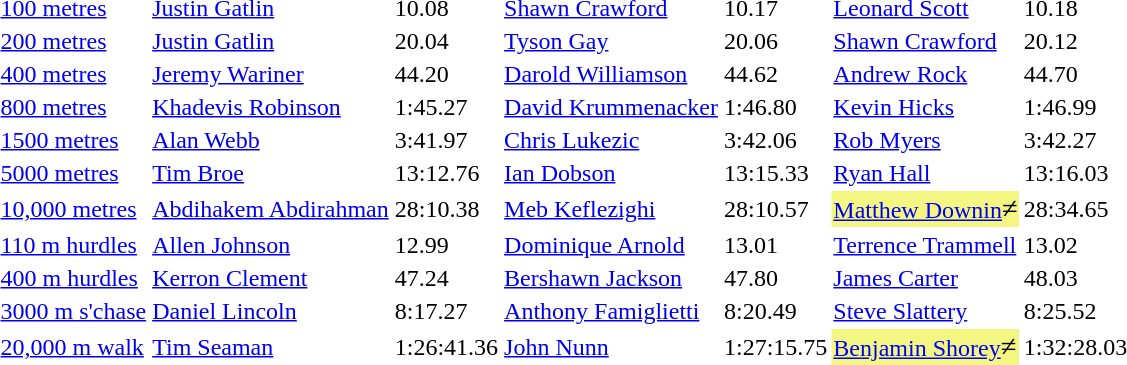<table>
<tr>
<td><a href='#'>100 metres</a></td>
<td><a href='#'>Justin Gatlin</a></td>
<td>10.08</td>
<td><a href='#'>Shawn Crawford</a></td>
<td>10.17</td>
<td><a href='#'>Leonard Scott</a></td>
<td>10.18</td>
</tr>
<tr>
<td><a href='#'>200 metres</a></td>
<td><a href='#'>Justin Gatlin</a></td>
<td>20.04</td>
<td><a href='#'>Tyson Gay</a></td>
<td>20.06</td>
<td><a href='#'>Shawn Crawford</a></td>
<td>20.12</td>
</tr>
<tr>
<td><a href='#'>400 metres</a></td>
<td><a href='#'>Jeremy Wariner</a></td>
<td>44.20</td>
<td><a href='#'>Darold Williamson</a></td>
<td>44.62</td>
<td><a href='#'>Andrew Rock</a></td>
<td>44.70</td>
</tr>
<tr>
<td><a href='#'>800 metres</a></td>
<td><a href='#'>Khadevis Robinson</a></td>
<td>1:45.27</td>
<td><a href='#'>David Krummenacker</a></td>
<td>1:46.80</td>
<td><a href='#'>Kevin Hicks</a></td>
<td>1:46.99</td>
</tr>
<tr>
<td><a href='#'>1500 metres</a></td>
<td><a href='#'>Alan Webb</a></td>
<td>3:41.97</td>
<td><a href='#'>Chris Lukezic</a></td>
<td>3:42.06</td>
<td><a href='#'>Rob Myers</a></td>
<td>3:42.27</td>
</tr>
<tr>
<td><a href='#'>5000 metres</a></td>
<td><a href='#'>Tim Broe</a></td>
<td>13:12.76 </td>
<td><a href='#'>Ian Dobson</a></td>
<td>13:15.33</td>
<td><a href='#'>Ryan Hall</a></td>
<td>13:16.03</td>
</tr>
<tr>
<td><a href='#'>10,000 metres</a></td>
<td><a href='#'>Abdihakem Abdirahman</a></td>
<td>28:10.38</td>
<td><a href='#'>Meb Keflezighi</a></td>
<td>28:10.57</td>
<td bgcolor=#F3F781><a href='#'>Matthew Downin</a><big>≠</big></td>
<td>28:34.65</td>
</tr>
<tr>
<td><a href='#'>110 m hurdles</a></td>
<td><a href='#'>Allen Johnson</a></td>
<td>12.99</td>
<td><a href='#'>Dominique Arnold</a></td>
<td>13.01</td>
<td><a href='#'>Terrence Trammell</a></td>
<td>13.02</td>
</tr>
<tr>
<td><a href='#'>400 m hurdles</a></td>
<td><a href='#'>Kerron Clement</a></td>
<td>47.24</td>
<td><a href='#'>Bershawn Jackson</a></td>
<td>47.80</td>
<td><a href='#'>James Carter</a></td>
<td>48.03</td>
</tr>
<tr>
<td><a href='#'>3000 m s'chase</a></td>
<td><a href='#'>Daniel Lincoln</a></td>
<td>8:17.27</td>
<td><a href='#'>Anthony Famiglietti</a></td>
<td>8:20.49</td>
<td><a href='#'>Steve Slattery</a></td>
<td>8:25.52</td>
</tr>
<tr>
<td><a href='#'>20,000 m walk</a></td>
<td><a href='#'>Tim Seaman</a></td>
<td>1:26:41.36</td>
<td><a href='#'>John Nunn</a></td>
<td>1:27:15.75</td>
<td bgcolor=#F3F781><a href='#'>Benjamin Shorey</a><big>≠</big></td>
<td>1:32:28.03</td>
</tr>
</table>
